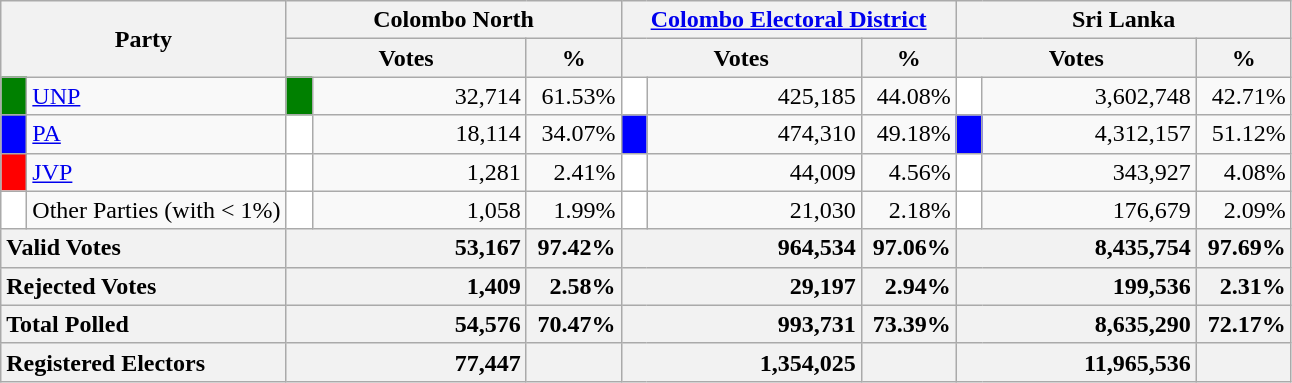<table class="wikitable">
<tr>
<th colspan="2" width="144px"rowspan="2">Party</th>
<th colspan="3" width="216px">Colombo North</th>
<th colspan="3" width="216px"><a href='#'>Colombo Electoral District</a></th>
<th colspan="3" width="216px">Sri Lanka</th>
</tr>
<tr>
<th colspan="2" width="144px">Votes</th>
<th>%</th>
<th colspan="2" width="144px">Votes</th>
<th>%</th>
<th colspan="2" width="144px">Votes</th>
<th>%</th>
</tr>
<tr>
<td style="background-color:green;" width="10px"></td>
<td style="text-align:left;"><a href='#'>UNP</a></td>
<td style="background-color:green;" width="10px"></td>
<td style="text-align:right;">32,714</td>
<td style="text-align:right;">61.53%</td>
<td style="background-color:white;" width="10px"></td>
<td style="text-align:right;">425,185</td>
<td style="text-align:right;">44.08%</td>
<td style="background-color:white;" width="10px"></td>
<td style="text-align:right;">3,602,748</td>
<td style="text-align:right;">42.71%</td>
</tr>
<tr>
<td style="background-color:blue;" width="10px"></td>
<td style="text-align:left;"><a href='#'>PA</a></td>
<td style="background-color:white;" width="10px"></td>
<td style="text-align:right;">18,114</td>
<td style="text-align:right;">34.07%</td>
<td style="background-color:blue;" width="10px"></td>
<td style="text-align:right;">474,310</td>
<td style="text-align:right;">49.18%</td>
<td style="background-color:blue;" width="10px"></td>
<td style="text-align:right;">4,312,157</td>
<td style="text-align:right;">51.12%</td>
</tr>
<tr>
<td style="background-color:red;" width="10px"></td>
<td style="text-align:left;"><a href='#'>JVP</a></td>
<td style="background-color:white;" width="10px"></td>
<td style="text-align:right;">1,281</td>
<td style="text-align:right;">2.41%</td>
<td style="background-color:white;" width="10px"></td>
<td style="text-align:right;">44,009</td>
<td style="text-align:right;">4.56%</td>
<td style="background-color:white;" width="10px"></td>
<td style="text-align:right;">343,927</td>
<td style="text-align:right;">4.08%</td>
</tr>
<tr>
<td style="background-color:white;" width="10px"></td>
<td style="text-align:left;">Other Parties (with < 1%)</td>
<td style="background-color:white;" width="10px"></td>
<td style="text-align:right;">1,058</td>
<td style="text-align:right;">1.99%</td>
<td style="background-color:white;" width="10px"></td>
<td style="text-align:right;">21,030</td>
<td style="text-align:right;">2.18%</td>
<td style="background-color:white;" width="10px"></td>
<td style="text-align:right;">176,679</td>
<td style="text-align:right;">2.09%</td>
</tr>
<tr>
<th colspan="2" width="144px"style="text-align:left;">Valid Votes</th>
<th style="text-align:right;"colspan="2" width="144px">53,167</th>
<th style="text-align:right;">97.42%</th>
<th style="text-align:right;"colspan="2" width="144px">964,534</th>
<th style="text-align:right;">97.06%</th>
<th style="text-align:right;"colspan="2" width="144px">8,435,754</th>
<th style="text-align:right;">97.69%</th>
</tr>
<tr>
<th colspan="2" width="144px"style="text-align:left;">Rejected Votes</th>
<th style="text-align:right;"colspan="2" width="144px">1,409</th>
<th style="text-align:right;">2.58%</th>
<th style="text-align:right;"colspan="2" width="144px">29,197</th>
<th style="text-align:right;">2.94%</th>
<th style="text-align:right;"colspan="2" width="144px">199,536</th>
<th style="text-align:right;">2.31%</th>
</tr>
<tr>
<th colspan="2" width="144px"style="text-align:left;">Total Polled</th>
<th style="text-align:right;"colspan="2" width="144px">54,576</th>
<th style="text-align:right;">70.47%</th>
<th style="text-align:right;"colspan="2" width="144px">993,731</th>
<th style="text-align:right;">73.39%</th>
<th style="text-align:right;"colspan="2" width="144px">8,635,290</th>
<th style="text-align:right;">72.17%</th>
</tr>
<tr>
<th colspan="2" width="144px"style="text-align:left;">Registered Electors</th>
<th style="text-align:right;"colspan="2" width="144px">77,447</th>
<th></th>
<th style="text-align:right;"colspan="2" width="144px">1,354,025</th>
<th></th>
<th style="text-align:right;"colspan="2" width="144px">11,965,536</th>
<th></th>
</tr>
</table>
